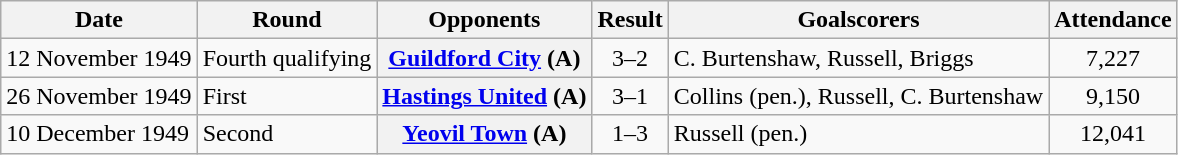<table class="wikitable plainrowheaders sortable">
<tr>
<th scope=col>Date</th>
<th scope=col>Round</th>
<th scope=col>Opponents</th>
<th scope=col>Result</th>
<th scope=col class=unsortable>Goalscorers</th>
<th scope=col>Attendance</th>
</tr>
<tr>
<td>12 November 1949</td>
<td>Fourth qualifying</td>
<th scope=row><a href='#'>Guildford City</a> (A)</th>
<td align=center>3–2</td>
<td>C. Burtenshaw, Russell, Briggs</td>
<td align=center>7,227</td>
</tr>
<tr>
<td>26 November 1949</td>
<td>First</td>
<th scope=row><a href='#'>Hastings United</a> (A)</th>
<td align=center>3–1</td>
<td>Collins (pen.), Russell, C. Burtenshaw</td>
<td align=center>9,150</td>
</tr>
<tr>
<td>10 December 1949</td>
<td>Second</td>
<th scope=row><a href='#'>Yeovil Town</a> (A)</th>
<td align=center>1–3</td>
<td>Russell (pen.)</td>
<td align=center>12,041</td>
</tr>
</table>
